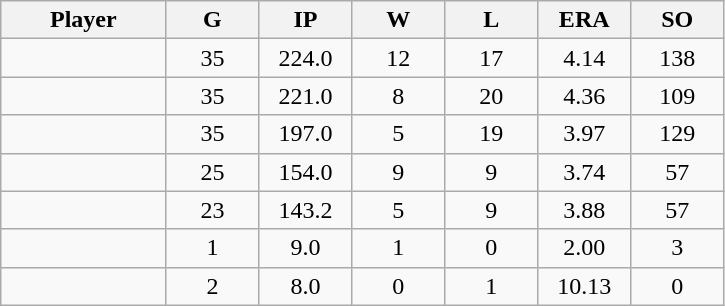<table class="wikitable sortable">
<tr>
<th bgcolor="#DDDDFF" width="16%">Player</th>
<th bgcolor="#DDDDFF" width="9%">G</th>
<th bgcolor="#DDDDFF" width="9%">IP</th>
<th bgcolor="#DDDDFF" width="9%">W</th>
<th bgcolor="#DDDDFF" width="9%">L</th>
<th bgcolor="#DDDDFF" width="9%">ERA</th>
<th bgcolor="#DDDDFF" width="9%">SO</th>
</tr>
<tr align="center">
<td></td>
<td>35</td>
<td>224.0</td>
<td>12</td>
<td>17</td>
<td>4.14</td>
<td>138</td>
</tr>
<tr align="center">
<td></td>
<td>35</td>
<td>221.0</td>
<td>8</td>
<td>20</td>
<td>4.36</td>
<td>109</td>
</tr>
<tr align="center">
<td></td>
<td>35</td>
<td>197.0</td>
<td>5</td>
<td>19</td>
<td>3.97</td>
<td>129</td>
</tr>
<tr align="center">
<td></td>
<td>25</td>
<td>154.0</td>
<td>9</td>
<td>9</td>
<td>3.74</td>
<td>57</td>
</tr>
<tr align="center">
<td></td>
<td>23</td>
<td>143.2</td>
<td>5</td>
<td>9</td>
<td>3.88</td>
<td>57</td>
</tr>
<tr align="center">
<td></td>
<td>1</td>
<td>9.0</td>
<td>1</td>
<td>0</td>
<td>2.00</td>
<td>3</td>
</tr>
<tr align="center">
<td></td>
<td>2</td>
<td>8.0</td>
<td>0</td>
<td>1</td>
<td>10.13</td>
<td>0</td>
</tr>
</table>
